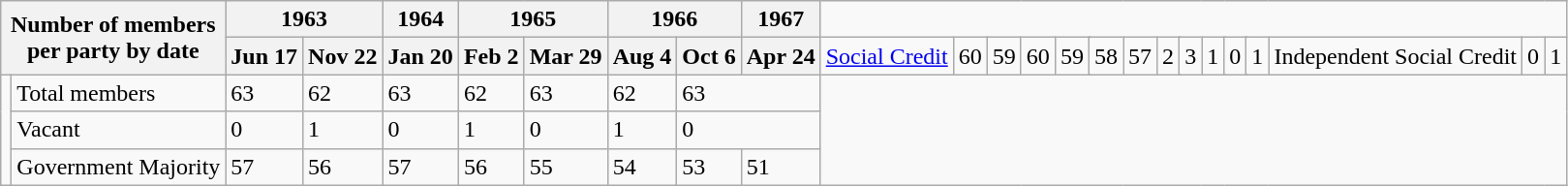<table class="wikitable">
<tr>
<th colspan=2 rowspan=2>Number of members<br>per party by date</th>
<th colspan=2>1963</th>
<th>1964</th>
<th colspan=2>1965</th>
<th colspan=2>1966</th>
<th>1967</th>
</tr>
<tr>
<th>Jun 17</th>
<th>Nov 22</th>
<th>Jan 20</th>
<th>Feb 2</th>
<th>Mar 29</th>
<th>Aug 4</th>
<th>Oct 6</th>
<th>Apr 24<br></th>
<td><a href='#'>Social Credit</a></td>
<td>60</td>
<td>59</td>
<td>60</td>
<td colspan=2>59</td>
<td colspan=2>58</td>
<td>57<br></td>
<td colspan=4>2</td>
<td colspan=4>3<br></td>
<td colspan=8>1<br></td>
<td colspan=6>0</td>
<td colspan=2>1<br></td>
<td>Independent Social Credit</td>
<td colspan=7>0</td>
<td>1</td>
</tr>
<tr>
<td rowspan=3></td>
<td>Total members</td>
<td>63</td>
<td>62</td>
<td>63</td>
<td>62</td>
<td>63</td>
<td>62</td>
<td colspan=2>63</td>
</tr>
<tr>
<td>Vacant</td>
<td>0</td>
<td>1</td>
<td>0</td>
<td>1</td>
<td>0</td>
<td>1</td>
<td colspan=2>0</td>
</tr>
<tr>
<td>Government Majority</td>
<td>57</td>
<td>56</td>
<td>57</td>
<td>56</td>
<td>55</td>
<td>54</td>
<td>53</td>
<td>51</td>
</tr>
</table>
